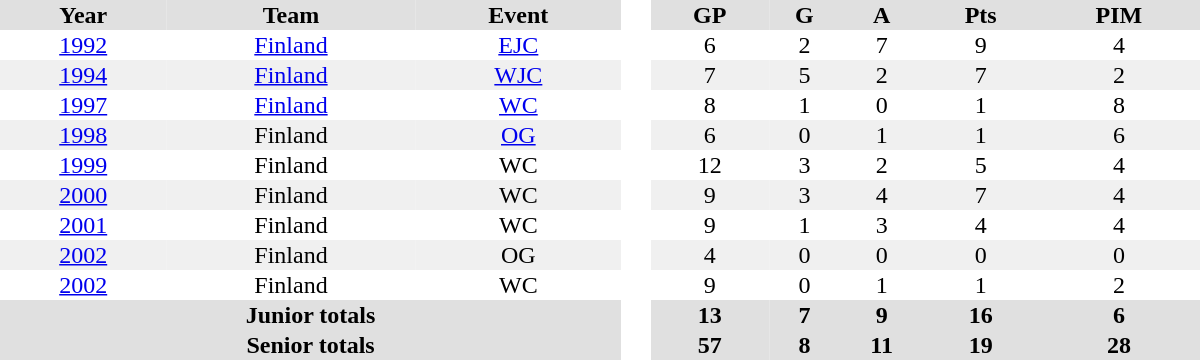<table border="0" cellpadding="1" cellspacing="0" style="text-align:center; width:50em">
<tr ALIGN="center" bgcolor="#e0e0e0">
<th>Year</th>
<th>Team</th>
<th>Event</th>
<th rowspan="99" bgcolor="#ffffff"> </th>
<th>GP</th>
<th>G</th>
<th>A</th>
<th>Pts</th>
<th>PIM</th>
</tr>
<tr>
<td><a href='#'>1992</a></td>
<td><a href='#'>Finland</a></td>
<td><a href='#'>EJC</a></td>
<td>6</td>
<td>2</td>
<td>7</td>
<td>9</td>
<td>4</td>
</tr>
<tr bgcolor="#f0f0f0">
<td><a href='#'>1994</a></td>
<td><a href='#'>Finland</a></td>
<td><a href='#'>WJC</a></td>
<td>7</td>
<td>5</td>
<td>2</td>
<td>7</td>
<td>2</td>
</tr>
<tr>
<td><a href='#'>1997</a></td>
<td><a href='#'>Finland</a></td>
<td><a href='#'>WC</a></td>
<td>8</td>
<td>1</td>
<td>0</td>
<td>1</td>
<td>8</td>
</tr>
<tr bgcolor="#f0f0f0">
<td><a href='#'>1998</a></td>
<td>Finland</td>
<td><a href='#'>OG</a></td>
<td>6</td>
<td>0</td>
<td>1</td>
<td>1</td>
<td>6</td>
</tr>
<tr>
<td><a href='#'>1999</a></td>
<td>Finland</td>
<td>WC</td>
<td>12</td>
<td>3</td>
<td>2</td>
<td>5</td>
<td>4</td>
</tr>
<tr bgcolor="#f0f0f0">
<td><a href='#'>2000</a></td>
<td>Finland</td>
<td>WC</td>
<td>9</td>
<td>3</td>
<td>4</td>
<td>7</td>
<td>4</td>
</tr>
<tr>
<td><a href='#'>2001</a></td>
<td>Finland</td>
<td>WC</td>
<td>9</td>
<td>1</td>
<td>3</td>
<td>4</td>
<td>4</td>
</tr>
<tr bgcolor="#f0f0f0">
<td><a href='#'>2002</a></td>
<td>Finland</td>
<td>OG</td>
<td>4</td>
<td>0</td>
<td>0</td>
<td>0</td>
<td>0</td>
</tr>
<tr>
<td><a href='#'>2002</a></td>
<td>Finland</td>
<td>WC</td>
<td>9</td>
<td>0</td>
<td>1</td>
<td>1</td>
<td>2</td>
</tr>
<tr bgcolor="#e0e0e0">
<th colspan=3>Junior totals</th>
<th>13</th>
<th>7</th>
<th>9</th>
<th>16</th>
<th>6</th>
</tr>
<tr bgcolor="#e0e0e0">
<th colspan=3>Senior totals</th>
<th>57</th>
<th>8</th>
<th>11</th>
<th>19</th>
<th>28</th>
</tr>
</table>
